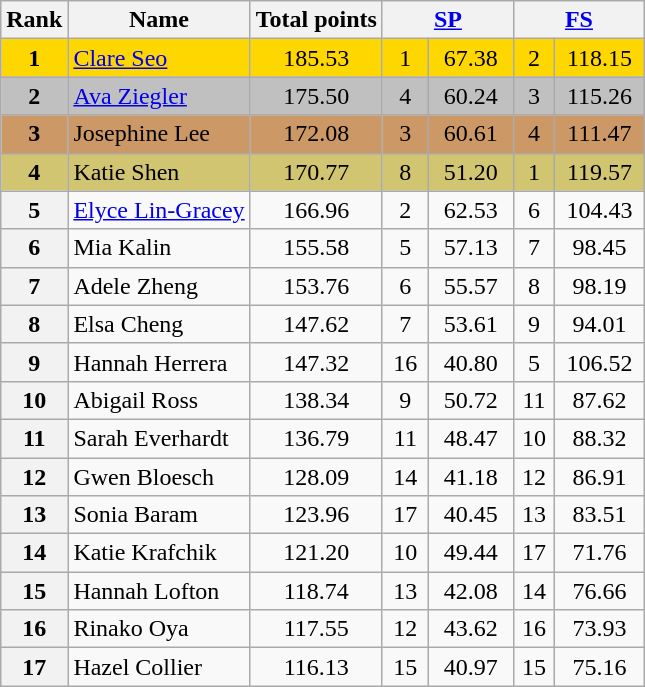<table class="wikitable sortable">
<tr>
<th>Rank</th>
<th>Name</th>
<th>Total points</th>
<th colspan="2" width="80px"><a href='#'>SP</a></th>
<th colspan="2" width="80px"><a href='#'>FS</a></th>
</tr>
<tr bgcolor="gold">
<td align="center"><strong>1</strong></td>
<td><a href='#'>Clare Seo</a></td>
<td align="center">185.53</td>
<td align="center">1</td>
<td align="center">67.38</td>
<td align="center">2</td>
<td align="center">118.15</td>
</tr>
<tr bgcolor="silver">
<td align="center"><strong>2</strong></td>
<td><a href='#'>Ava Ziegler</a></td>
<td align="center">175.50</td>
<td align="center">4</td>
<td align="center">60.24</td>
<td align="center">3</td>
<td align="center">115.26</td>
</tr>
<tr bgcolor="cc9966">
<td align="center"><strong>3</strong></td>
<td>Josephine Lee</td>
<td align="center">172.08</td>
<td align="center">3</td>
<td align="center">60.61</td>
<td align="center">4</td>
<td align="center">111.47</td>
</tr>
<tr bgcolor="#d1c571">
<td align="center"><strong>4</strong></td>
<td>Katie Shen</td>
<td align="center">170.77</td>
<td align="center">8</td>
<td align="center">51.20</td>
<td align="center">1</td>
<td align="center">119.57</td>
</tr>
<tr>
<th>5</th>
<td><a href='#'>Elyce Lin-Gracey</a></td>
<td align="center">166.96</td>
<td align="center">2</td>
<td align="center">62.53</td>
<td align="center">6</td>
<td align="center">104.43</td>
</tr>
<tr>
<th>6</th>
<td>Mia Kalin</td>
<td align="center">155.58</td>
<td align="center">5</td>
<td align="center">57.13</td>
<td align="center">7</td>
<td align="center">98.45</td>
</tr>
<tr>
<th>7</th>
<td>Adele Zheng</td>
<td align="center">153.76</td>
<td align="center">6</td>
<td align="center">55.57</td>
<td align="center">8</td>
<td align="center">98.19</td>
</tr>
<tr>
<th>8</th>
<td>Elsa Cheng</td>
<td align="center">147.62</td>
<td align="center">7</td>
<td align="center">53.61</td>
<td align="center">9</td>
<td align="center">94.01</td>
</tr>
<tr>
<th>9</th>
<td>Hannah Herrera</td>
<td align="center">147.32</td>
<td align="center">16</td>
<td align="center">40.80</td>
<td align="center">5</td>
<td align="center">106.52</td>
</tr>
<tr>
<th>10</th>
<td>Abigail Ross</td>
<td align="center">138.34</td>
<td align="center">9</td>
<td align="center">50.72</td>
<td align="center">11</td>
<td align="center">87.62</td>
</tr>
<tr>
<th>11</th>
<td>Sarah Everhardt</td>
<td align="center">136.79</td>
<td align="center">11</td>
<td align="center">48.47</td>
<td align="center">10</td>
<td align="center">88.32</td>
</tr>
<tr>
<th>12</th>
<td>Gwen Bloesch</td>
<td align="center">128.09</td>
<td align="center">14</td>
<td align="center">41.18</td>
<td align="center">12</td>
<td align="center">86.91</td>
</tr>
<tr>
<th>13</th>
<td>Sonia Baram</td>
<td align="center">123.96</td>
<td align="center">17</td>
<td align="center">40.45</td>
<td align="center">13</td>
<td align="center">83.51</td>
</tr>
<tr>
<th>14</th>
<td>Katie Krafchik</td>
<td align="center">121.20</td>
<td align="center">10</td>
<td align="center">49.44</td>
<td align="center">17</td>
<td align="center">71.76</td>
</tr>
<tr>
<th>15</th>
<td>Hannah Lofton</td>
<td align="center">118.74</td>
<td align="center">13</td>
<td align="center">42.08</td>
<td align="center">14</td>
<td align="center">76.66</td>
</tr>
<tr>
<th>16</th>
<td>Rinako Oya</td>
<td align="center">117.55</td>
<td align="center">12</td>
<td align="center">43.62</td>
<td align="center">16</td>
<td align="center">73.93</td>
</tr>
<tr>
<th>17</th>
<td>Hazel Collier</td>
<td align="center">116.13</td>
<td align="center">15</td>
<td align="center">40.97</td>
<td align="center">15</td>
<td align="center">75.16</td>
</tr>
</table>
